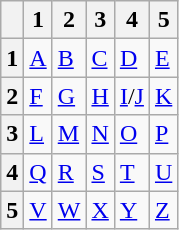<table class="wikitable">
<tr>
<th></th>
<th>1</th>
<th>2</th>
<th>3</th>
<th>4</th>
<th>5</th>
</tr>
<tr>
<th>1</th>
<td><a href='#'>A</a></td>
<td><a href='#'>B</a></td>
<td><a href='#'>C</a></td>
<td><a href='#'>D</a></td>
<td><a href='#'>E</a></td>
</tr>
<tr>
<th>2</th>
<td><a href='#'>F</a></td>
<td><a href='#'>G</a></td>
<td><a href='#'>H</a></td>
<td><a href='#'>I</a>/<a href='#'>J</a></td>
<td><a href='#'>K</a></td>
</tr>
<tr>
<th>3</th>
<td><a href='#'>L</a></td>
<td><a href='#'>M</a></td>
<td><a href='#'>N</a></td>
<td><a href='#'>O</a></td>
<td><a href='#'>P</a></td>
</tr>
<tr>
<th>4</th>
<td><a href='#'>Q</a></td>
<td><a href='#'>R</a></td>
<td><a href='#'>S</a></td>
<td><a href='#'>T</a></td>
<td><a href='#'>U</a></td>
</tr>
<tr>
<th>5</th>
<td><a href='#'>V</a></td>
<td><a href='#'>W</a></td>
<td><a href='#'>X</a></td>
<td><a href='#'>Y</a></td>
<td><a href='#'>Z</a></td>
</tr>
</table>
